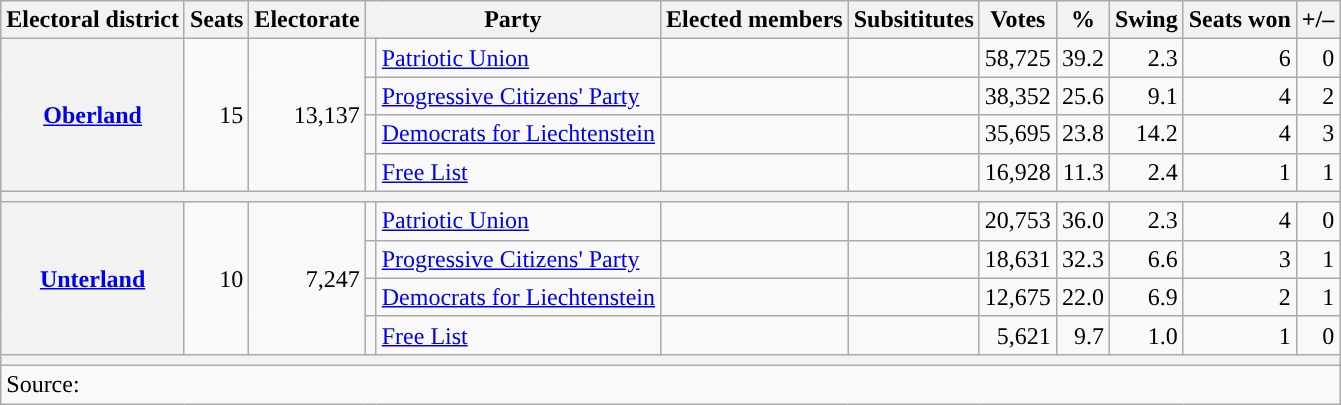<table class="wikitable">
<tr>
<th scope=col>Electoral district</th>
<th scope=col>Seats</th>
<th scope=col>Electorate</th>
<th scope=col colspan="2">Party</th>
<th scope=col>Elected members</th>
<th scope=col>Subsititutes</th>
<th scope=col>Votes</th>
<th scope=col>%</th>
<th scope=col>Swing</th>
<th scope=col>Seats won</th>
<th scope=col>+/–</th>
</tr>
<tr>
<th scope=row rowspan="4"><a href='#'>Oberland</a></th>
<td rowspan="4" align="right">15</td>
<td rowspan="4" align="right">13,137</td>
<td></td>
<td><a href='#'>Patriotic Union</a></td>
<td></td>
<td></td>
<td align="right">58,725</td>
<td align="right">39.2</td>
<td align="right"> 2.3</td>
<td align="right">6</td>
<td align="right">0</td>
</tr>
<tr>
<td></td>
<td><a href='#'>Progressive Citizens' Party</a></td>
<td></td>
<td></td>
<td align="right">38,352</td>
<td align="right">25.6</td>
<td align="right"> 9.1</td>
<td align="right">4</td>
<td align="right"> 2</td>
</tr>
<tr>
<td></td>
<td><a href='#'>Democrats for Liechtenstein</a></td>
<td></td>
<td></td>
<td align="right">35,695</td>
<td align="right">23.8</td>
<td align="right">14.2</td>
<td align="right">4</td>
<td align="right"> 3</td>
</tr>
<tr>
<td></td>
<td><a href='#'>Free List</a></td>
<td></td>
<td></td>
<td align="right">16,928</td>
<td align="right">11.3</td>
<td align="right"> 2.4</td>
<td align="right">1</td>
<td align="right"> 1</td>
</tr>
<tr>
<th colspan="12"></th>
</tr>
<tr>
<th scope=row rowspan="4"><a href='#'>Unterland</a></th>
<td rowspan="4" align="right">10</td>
<td rowspan="4" align="right">7,247</td>
<td></td>
<td><a href='#'>Patriotic Union</a></td>
<td></td>
<td></td>
<td align="right">20,753</td>
<td align="right">36.0</td>
<td align="right"> 2.3</td>
<td align="right">4</td>
<td align="right">0</td>
</tr>
<tr>
<td></td>
<td><a href='#'>Progressive Citizens' Party</a></td>
<td></td>
<td></td>
<td align="right">18,631</td>
<td align="right">32.3</td>
<td align="right"> 6.6</td>
<td align="right">3</td>
<td align="right"> 1</td>
</tr>
<tr>
<td></td>
<td><a href='#'>Democrats for Liechtenstein</a></td>
<td></td>
<td></td>
<td align="right">12,675</td>
<td align="right">22.0</td>
<td align="right"> 6.9</td>
<td align="right">2</td>
<td align="right"> 1</td>
</tr>
<tr>
<td></td>
<td><a href='#'>Free List</a></td>
<td></td>
<td></td>
<td align="right">5,621</td>
<td align="right">9.7</td>
<td align="right"> 1.0</td>
<td align="right">1</td>
<td align="right">0</td>
</tr>
<tr>
<th colspan="12"></th>
</tr>
<tr>
<td colspan="12">Source: </td>
</tr>
</table>
